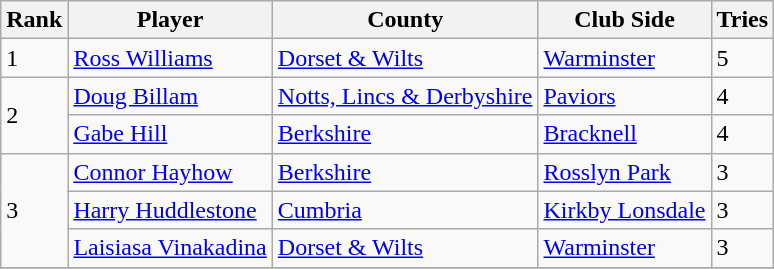<table class="wikitable">
<tr>
<th>Rank</th>
<th>Player</th>
<th>County</th>
<th>Club Side</th>
<th>Tries</th>
</tr>
<tr>
<td>1</td>
<td> <a href='#'>Ross Williams</a></td>
<td><a href='#'>Dorset & Wilts</a></td>
<td><a href='#'>Warminster</a></td>
<td>5</td>
</tr>
<tr>
<td rowspan=2>2</td>
<td> <a href='#'>Doug Billam</a></td>
<td><a href='#'>Notts, Lincs & Derbyshire</a></td>
<td><a href='#'>Paviors</a></td>
<td>4</td>
</tr>
<tr>
<td> <a href='#'>Gabe Hill</a></td>
<td><a href='#'>Berkshire</a></td>
<td><a href='#'>Bracknell</a></td>
<td>4</td>
</tr>
<tr>
<td rowspan=3>3</td>
<td> <a href='#'>Connor Hayhow</a></td>
<td><a href='#'>Berkshire</a></td>
<td><a href='#'>Rosslyn Park</a></td>
<td>3</td>
</tr>
<tr>
<td> <a href='#'>Harry Huddlestone</a></td>
<td><a href='#'>Cumbria</a></td>
<td><a href='#'>Kirkby Lonsdale</a></td>
<td>3</td>
</tr>
<tr>
<td> <a href='#'>Laisiasa Vinakadina</a></td>
<td><a href='#'>Dorset & Wilts</a></td>
<td><a href='#'>Warminster</a></td>
<td>3</td>
</tr>
<tr>
</tr>
</table>
